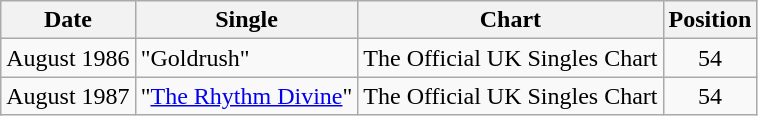<table class="wikitable">
<tr>
<th>Date</th>
<th>Single</th>
<th>Chart</th>
<th>Position</th>
</tr>
<tr>
<td>August 1986</td>
<td>"Goldrush"</td>
<td>The Official UK Singles Chart</td>
<td align="center">54</td>
</tr>
<tr>
<td>August 1987</td>
<td>"<a href='#'>The Rhythm Divine</a>"</td>
<td>The Official UK Singles Chart</td>
<td align="center">54</td>
</tr>
</table>
